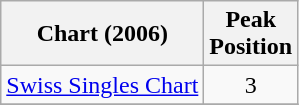<table class="wikitable">
<tr>
<th align="left">Chart (2006)</th>
<th align="left">Peak<br>Position</th>
</tr>
<tr>
<td align="left"><a href='#'>Swiss Singles Chart</a></td>
<td align="center">3</td>
</tr>
<tr>
</tr>
</table>
